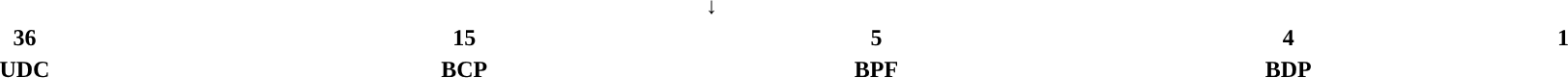<table style="width:100%; text-align:center; font-weight:bold;">
<tr>
<td colspan="10">↓</td>
</tr>
<tr style="color:black;">
<td style="background:">36</td>
<td style="background:">15</td>
<td style="background:">5</td>
<td style="background:">4</td>
<td style="background:">1</td>
</tr>
<tr>
<td>UDC</td>
<td>BCP</td>
<td>BPF</td>
<td>BDP</td>
<td></td>
</tr>
</table>
